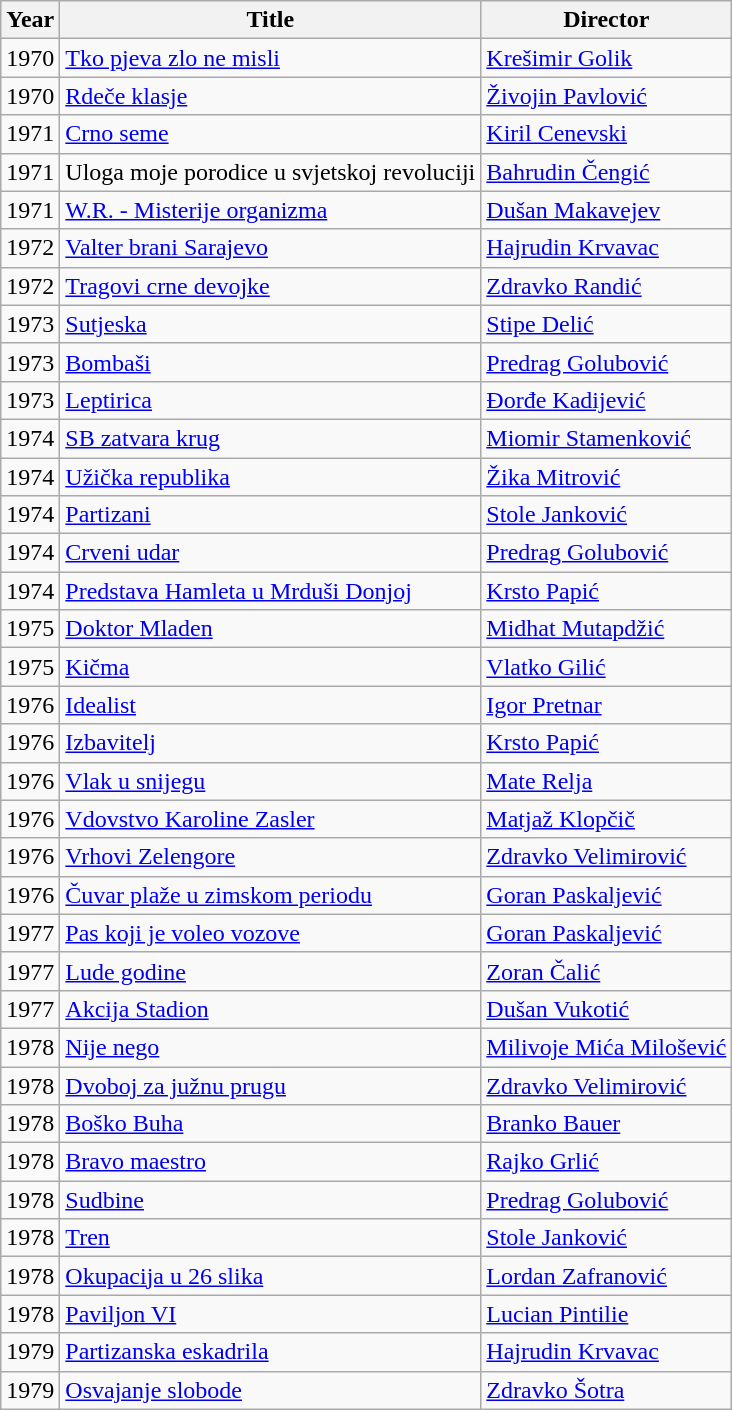<table class="wikitable">
<tr>
<th>Year</th>
<th>Title</th>
<th>Director</th>
</tr>
<tr>
<td>1970</td>
<td><a href='#'>Tko pjeva zlo ne misli</a></td>
<td><a href='#'>Krešimir Golik</a></td>
</tr>
<tr>
<td>1970</td>
<td><a href='#'>Rdeče klasje</a></td>
<td><a href='#'>Živojin Pavlović</a></td>
</tr>
<tr>
<td>1971</td>
<td><a href='#'>Crno seme</a></td>
<td><a href='#'>Kiril Cenevski</a></td>
</tr>
<tr>
<td>1971</td>
<td>Uloga moje porodice u svjetskoj revoluciji</td>
<td><a href='#'>Bahrudin Čengić</a></td>
</tr>
<tr>
<td>1971</td>
<td><a href='#'>W.R. - Misterije organizma</a></td>
<td><a href='#'>Dušan Makavejev</a></td>
</tr>
<tr>
<td>1972</td>
<td><a href='#'>Valter brani Sarajevo</a></td>
<td><a href='#'>Hajrudin Krvavac</a></td>
</tr>
<tr>
<td>1972</td>
<td><a href='#'>Tragovi crne devojke</a></td>
<td><a href='#'>Zdravko Randić</a></td>
</tr>
<tr>
<td>1973</td>
<td><a href='#'>Sutjeska</a></td>
<td><a href='#'>Stipe Delić</a></td>
</tr>
<tr>
<td>1973</td>
<td><a href='#'>Bombaši</a></td>
<td><a href='#'>Predrag Golubović</a></td>
</tr>
<tr>
<td>1973</td>
<td><a href='#'>Leptirica</a></td>
<td><a href='#'>Đorđe Kadijević</a></td>
</tr>
<tr>
<td>1974</td>
<td><a href='#'>SB zatvara krug</a></td>
<td><a href='#'>Miomir Stamenković</a></td>
</tr>
<tr>
<td>1974</td>
<td><a href='#'>Užička republika</a></td>
<td><a href='#'>Žika Mitrović</a></td>
</tr>
<tr>
<td>1974</td>
<td><a href='#'>Partizani</a></td>
<td><a href='#'>Stole Janković</a></td>
</tr>
<tr>
<td>1974</td>
<td><a href='#'>Crveni udar</a></td>
<td><a href='#'>Predrag Golubović</a></td>
</tr>
<tr>
<td>1974</td>
<td><a href='#'>Predstava Hamleta u Mrduši Donjoj</a></td>
<td><a href='#'>Krsto Papić</a></td>
</tr>
<tr>
<td>1975</td>
<td><a href='#'>Doktor Mladen</a></td>
<td><a href='#'>Midhat Mutapdžić</a></td>
</tr>
<tr>
<td>1975</td>
<td><a href='#'>Kičma</a></td>
<td><a href='#'>Vlatko Gilić</a></td>
</tr>
<tr>
<td>1976</td>
<td><a href='#'>Idealist</a></td>
<td><a href='#'>Igor Pretnar</a></td>
</tr>
<tr>
<td>1976</td>
<td><a href='#'>Izbavitelj</a></td>
<td><a href='#'>Krsto Papić</a></td>
</tr>
<tr>
<td>1976</td>
<td><a href='#'>Vlak u snijegu</a></td>
<td><a href='#'>Mate Relja</a></td>
</tr>
<tr>
<td>1976</td>
<td><a href='#'>Vdovstvo Karoline Zasler</a></td>
<td><a href='#'>Matjaž Klopčič</a></td>
</tr>
<tr>
<td>1976</td>
<td><a href='#'>Vrhovi Zelengore</a></td>
<td><a href='#'>Zdravko Velimirović</a></td>
</tr>
<tr>
<td>1976</td>
<td><a href='#'>Čuvar plaže u zimskom periodu</a></td>
<td><a href='#'>Goran Paskaljević</a></td>
</tr>
<tr>
<td>1977</td>
<td><a href='#'>Pas koji je voleo vozove</a></td>
<td><a href='#'>Goran Paskaljević</a></td>
</tr>
<tr>
<td>1977</td>
<td><a href='#'>Lude godine</a></td>
<td><a href='#'>Zoran Čalić</a></td>
</tr>
<tr>
<td>1977</td>
<td><a href='#'>Akcija Stadion</a></td>
<td><a href='#'>Dušan Vukotić</a></td>
</tr>
<tr>
<td>1978</td>
<td><a href='#'>Nije nego</a></td>
<td><a href='#'>Milivoje Mića Milošević</a></td>
</tr>
<tr>
<td>1978</td>
<td><a href='#'>Dvoboj za južnu prugu</a></td>
<td><a href='#'>Zdravko Velimirović</a></td>
</tr>
<tr>
<td>1978</td>
<td><a href='#'>Boško Buha</a></td>
<td><a href='#'>Branko Bauer</a></td>
</tr>
<tr>
<td>1978</td>
<td><a href='#'>Bravo maestro</a></td>
<td><a href='#'>Rajko Grlić</a></td>
</tr>
<tr>
<td>1978</td>
<td><a href='#'>Sudbine</a></td>
<td><a href='#'>Predrag Golubović</a></td>
</tr>
<tr>
<td>1978</td>
<td><a href='#'>Tren</a></td>
<td><a href='#'>Stole Janković</a></td>
</tr>
<tr>
<td>1978</td>
<td><a href='#'>Okupacija u 26 slika</a></td>
<td><a href='#'>Lordan Zafranović</a></td>
</tr>
<tr>
<td>1978</td>
<td><a href='#'>Paviljon VI</a></td>
<td><a href='#'>Lucian Pintilie</a></td>
</tr>
<tr>
<td>1979</td>
<td><a href='#'>Partizanska eskadrila</a></td>
<td><a href='#'>Hajrudin Krvavac</a></td>
</tr>
<tr>
<td>1979</td>
<td><a href='#'>Osvajanje slobode</a></td>
<td><a href='#'>Zdravko Šotra</a></td>
</tr>
</table>
